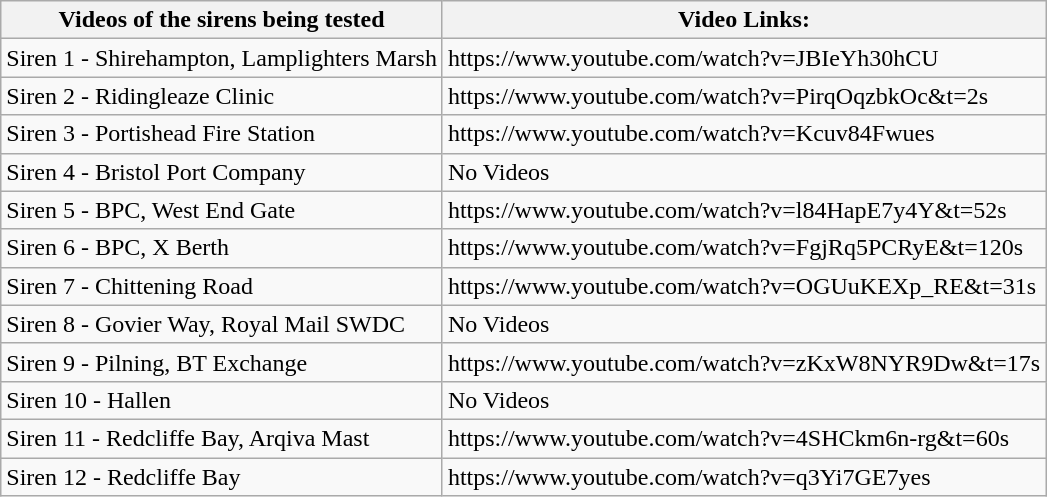<table class="wikitable">
<tr>
<th>Videos of the sirens being tested</th>
<th>Video Links:</th>
</tr>
<tr>
<td>Siren 1 - Shirehampton, Lamplighters Marsh</td>
<td>https://www.youtube.com/watch?v=JBIeYh30hCU</td>
</tr>
<tr>
<td>Siren 2 - Ridingleaze Clinic</td>
<td>https://www.youtube.com/watch?v=PirqOqzbkOc&t=2s</td>
</tr>
<tr>
<td>Siren 3 - Portishead Fire Station</td>
<td>https://www.youtube.com/watch?v=Kcuv84Fwues</td>
</tr>
<tr>
<td>Siren 4 - Bristol Port Company</td>
<td>No Videos</td>
</tr>
<tr>
<td>Siren 5 - BPC, West End Gate</td>
<td>https://www.youtube.com/watch?v=l84HapE7y4Y&t=52s</td>
</tr>
<tr>
<td>Siren 6 - BPC, X Berth</td>
<td>https://www.youtube.com/watch?v=FgjRq5PCRyE&t=120s</td>
</tr>
<tr>
<td>Siren 7 - Chittening Road</td>
<td>https://www.youtube.com/watch?v=OGUuKEXp_RE&t=31s</td>
</tr>
<tr>
<td>Siren 8 - Govier Way, Royal Mail SWDC</td>
<td>No Videos</td>
</tr>
<tr>
<td>Siren 9 - Pilning, BT Exchange</td>
<td>https://www.youtube.com/watch?v=zKxW8NYR9Dw&t=17s</td>
</tr>
<tr>
<td>Siren 10 - Hallen</td>
<td>No Videos</td>
</tr>
<tr>
<td>Siren 11 - Redcliffe Bay, Arqiva Mast</td>
<td>https://www.youtube.com/watch?v=4SHCkm6n-rg&t=60s</td>
</tr>
<tr>
<td>Siren 12 - Redcliffe Bay</td>
<td>https://www.youtube.com/watch?v=q3Yi7GE7yes</td>
</tr>
</table>
